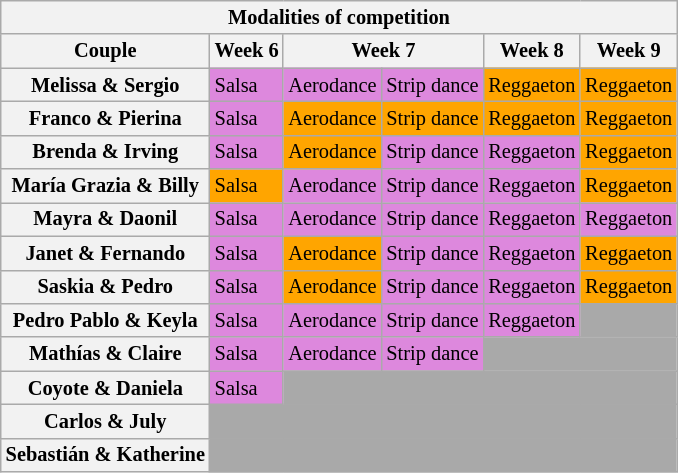<table class="wikitable collapsible collapsed" style="text-align:left; font-size:85%; line-height:16px;">
<tr>
<th colspan=7>Modalities of competition</th>
</tr>
<tr>
<th>Couple</th>
<th>Week 6</th>
<th colspan=2>Week 7</th>
<th>Week 8</th>
<th>Week 9</th>
</tr>
<tr>
<th>Melissa & Sergio</th>
<td style="background:#dd88dd;">Salsa<br></td>
<td style="background:#dd88dd;">Aerodance</td>
<td style="background:#dd88dd;">Strip dance</td>
<td style="background:orange;">Reggaeton</td>
<td style="background:orange;">Reggaeton</td>
</tr>
<tr>
<th>Franco & Pierina</th>
<td style="background:#dd88dd;">Salsa<br></td>
<td style="background:orange;">Aerodance</td>
<td style="background:orange;">Strip dance</td>
<td style="background:orange;">Reggaeton</td>
<td style="background:orange;">Reggaeton</td>
</tr>
<tr>
<th>Brenda & Irving</th>
<td style="background:#dd88dd;">Salsa<br></td>
<td style="background:orange;">Aerodance</td>
<td style="background:#dd88dd;">Strip dance</td>
<td style="background:#dd88dd;">Reggaeton</td>
<td style="background:orange;">Reggaeton</td>
</tr>
<tr>
<th>María Grazia & Billy</th>
<td style="background:orange;">Salsa<br></td>
<td style="background:#dd88dd;">Aerodance</td>
<td style="background:#dd88dd;">Strip dance</td>
<td style="background:#dd88dd;">Reggaeton</td>
<td style="background:orange;">Reggaeton</td>
</tr>
<tr>
<th>Mayra & Daonil</th>
<td style="background:#dd88dd;">Salsa<br></td>
<td style="background:#dd88dd;">Aerodance</td>
<td style="background:#dd88dd;">Strip dance</td>
<td style="background:#dd88dd;">Reggaeton</td>
<td style="background:#dd88dd;">Reggaeton</td>
</tr>
<tr>
<th>Janet & Fernando</th>
<td style="background:#dd88dd;">Salsa<br></td>
<td style="background:orange;">Aerodance</td>
<td style="background:#dd88dd;">Strip dance</td>
<td style="background:#dd88dd;">Reggaeton</td>
<td style="background:orange;">Reggaeton</td>
</tr>
<tr>
<th>Saskia & Pedro</th>
<td style="background:#dd88dd;">Salsa<br></td>
<td style="background:orange;">Aerodance</td>
<td style="background:#dd88dd;">Strip dance</td>
<td style="background:#dd88dd;">Reggaeton</td>
<td style="background:orange;">Reggaeton</td>
</tr>
<tr>
<th>Pedro Pablo & Keyla</th>
<td style="background:#dd88dd;">Salsa<br></td>
<td style="background:#dd88dd;">Aerodance</td>
<td style="background:#dd88dd;">Strip dance</td>
<td style="background:#dd88dd;">Reggaeton</td>
<td style="background:darkgrey;" colspan="2"></td>
</tr>
<tr>
<th>Mathías & Claire</th>
<td style="background:#dd88dd;">Salsa<br></td>
<td style="background:#dd88dd;">Aerodance</td>
<td style="background:#dd88dd;">Strip dance</td>
<td style="background:darkgrey;" colspan="3"></td>
</tr>
<tr>
<th>Coyote & Daniela</th>
<td style="background:#dd88dd;">Salsa<br></td>
<td style="background:darkgrey;" colspan="5"></td>
</tr>
<tr>
<th>Carlos & July</th>
<td style="background:darkgrey;" colspan="6"></td>
</tr>
<tr>
<th>Sebastián & Katherine</th>
<td style="background:darkgrey;" colspan="6"></td>
</tr>
</table>
